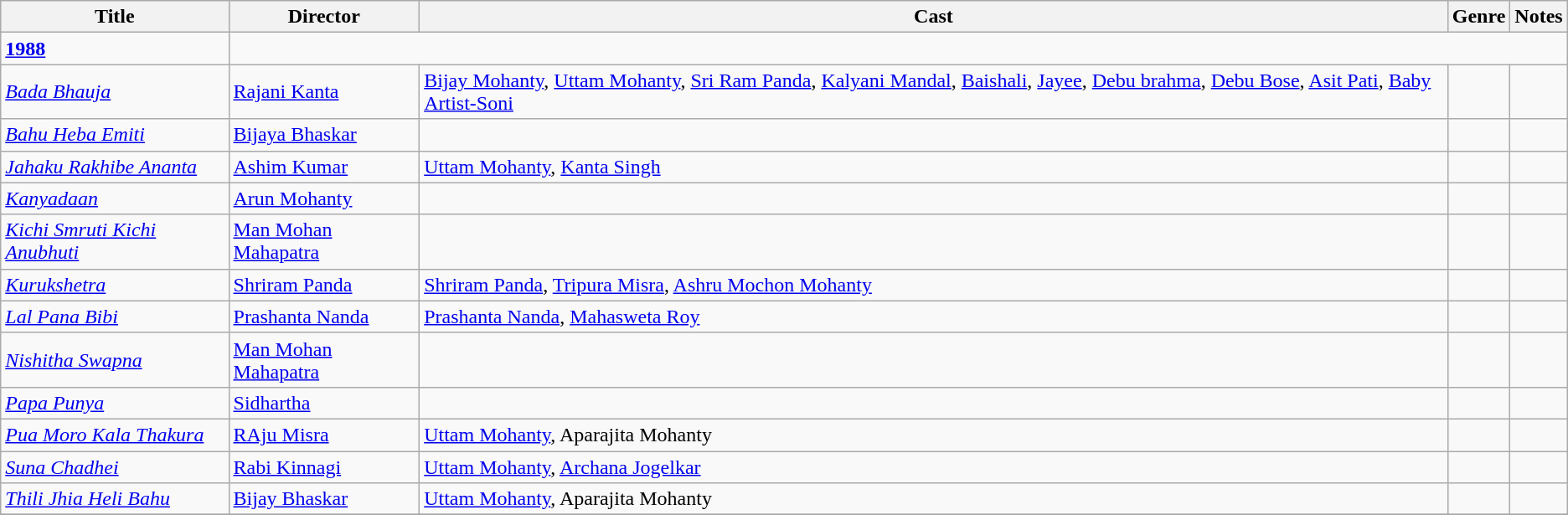<table class="wikitable sortable">
<tr>
<th>Title</th>
<th>Director</th>
<th>Cast</th>
<th>Genre</th>
<th>Notes</th>
</tr>
<tr>
<td><strong><a href='#'>1988</a></strong></td>
</tr>
<tr>
<td><em><a href='#'>Bada Bhauja</a></em> </td>
<td><a href='#'>Rajani Kanta</a></td>
<td><a href='#'>Bijay Mohanty</a>, <a href='#'>Uttam Mohanty</a>, <a href='#'>Sri Ram Panda</a>, <a href='#'>Kalyani Mandal</a>, <a href='#'>Baishali</a>, <a href='#'>Jayee</a>, <a href='#'>Debu brahma</a>, <a href='#'>Debu Bose</a>, <a href='#'>Asit Pati</a>, <a href='#'>Baby Artist-Soni</a></td>
<td></td>
<td></td>
</tr>
<tr>
<td><em><a href='#'>Bahu Heba Emiti</a></em> </td>
<td><a href='#'>Bijaya Bhaskar</a></td>
<td></td>
<td></td>
<td></td>
</tr>
<tr>
<td><em><a href='#'>Jahaku Rakhibe Ananta</a></em> </td>
<td><a href='#'>Ashim Kumar</a></td>
<td><a href='#'>Uttam Mohanty</a>, <a href='#'>Kanta Singh</a></td>
<td></td>
<td></td>
</tr>
<tr>
<td><em><a href='#'>Kanyadaan</a></em> </td>
<td><a href='#'>Arun Mohanty</a></td>
<td></td>
<td></td>
<td></td>
</tr>
<tr>
<td><em><a href='#'>Kichi Smruti Kichi Anubhuti</a></em></td>
<td><a href='#'>Man Mohan Mahapatra</a></td>
<td></td>
<td></td>
<td></td>
</tr>
<tr>
<td><em><a href='#'>Kurukshetra</a></em> </td>
<td><a href='#'>Shriram Panda</a></td>
<td><a href='#'>Shriram Panda</a>, <a href='#'>Tripura Misra</a>, <a href='#'>Ashru Mochon Mohanty</a></td>
<td></td>
<td></td>
</tr>
<tr>
<td><em><a href='#'>Lal Pana Bibi</a></em> </td>
<td><a href='#'>Prashanta Nanda</a></td>
<td><a href='#'>Prashanta Nanda</a>, <a href='#'>Mahasweta Roy</a></td>
<td></td>
<td></td>
</tr>
<tr>
<td><em><a href='#'>Nishitha Swapna</a></em> </td>
<td><a href='#'>Man Mohan Mahapatra</a></td>
<td></td>
<td></td>
<td></td>
</tr>
<tr>
<td><em><a href='#'>Papa Punya</a></em> </td>
<td><a href='#'>Sidhartha</a></td>
<td></td>
<td></td>
<td></td>
</tr>
<tr>
<td><em><a href='#'>Pua Moro Kala Thakura</a></em> </td>
<td><a href='#'>RAju Misra</a></td>
<td><a href='#'>Uttam Mohanty</a>, Aparajita Mohanty</td>
<td></td>
<td></td>
</tr>
<tr>
<td><em><a href='#'>Suna Chadhei</a></em></td>
<td><a href='#'>Rabi Kinnagi</a></td>
<td><a href='#'>Uttam Mohanty</a>, <a href='#'>Archana Jogelkar</a></td>
<td></td>
<td></td>
</tr>
<tr>
<td><em><a href='#'>Thili Jhia Heli Bahu</a></em></td>
<td><a href='#'>Bijay Bhaskar</a></td>
<td><a href='#'>Uttam Mohanty</a>, Aparajita Mohanty</td>
<td></td>
<td></td>
</tr>
<tr>
</tr>
</table>
